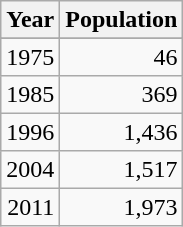<table class="wikitable" style="line-height:1.1em;">
<tr>
<th>Year</th>
<th>Population</th>
</tr>
<tr align="right">
</tr>
<tr align="right">
<td>1975</td>
<td>46</td>
</tr>
<tr align="right">
<td>1985</td>
<td>369</td>
</tr>
<tr align="right">
<td>1996</td>
<td>1,436</td>
</tr>
<tr align="right">
<td>2004</td>
<td>1,517</td>
</tr>
<tr align="right">
<td>2011</td>
<td>1,973</td>
</tr>
</table>
